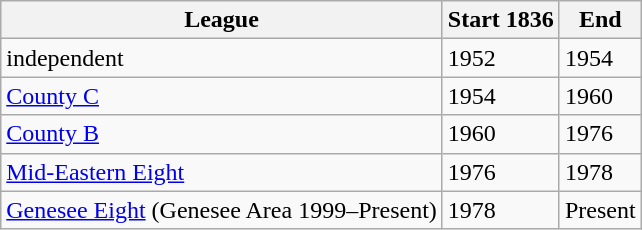<table class="wikitable">
<tr>
<th>League</th>
<th>Start 1836</th>
<th>End</th>
</tr>
<tr>
<td>independent</td>
<td>1952</td>
<td>1954</td>
</tr>
<tr>
<td><a href='#'>County C</a></td>
<td>1954</td>
<td>1960</td>
</tr>
<tr>
<td><a href='#'>County B</a></td>
<td>1960</td>
<td>1976</td>
</tr>
<tr>
<td><a href='#'>Mid-Eastern Eight</a></td>
<td>1976</td>
<td>1978</td>
</tr>
<tr>
<td><a href='#'>Genesee Eight</a> (Genesee Area 1999–Present)</td>
<td>1978</td>
<td>Present</td>
</tr>
</table>
